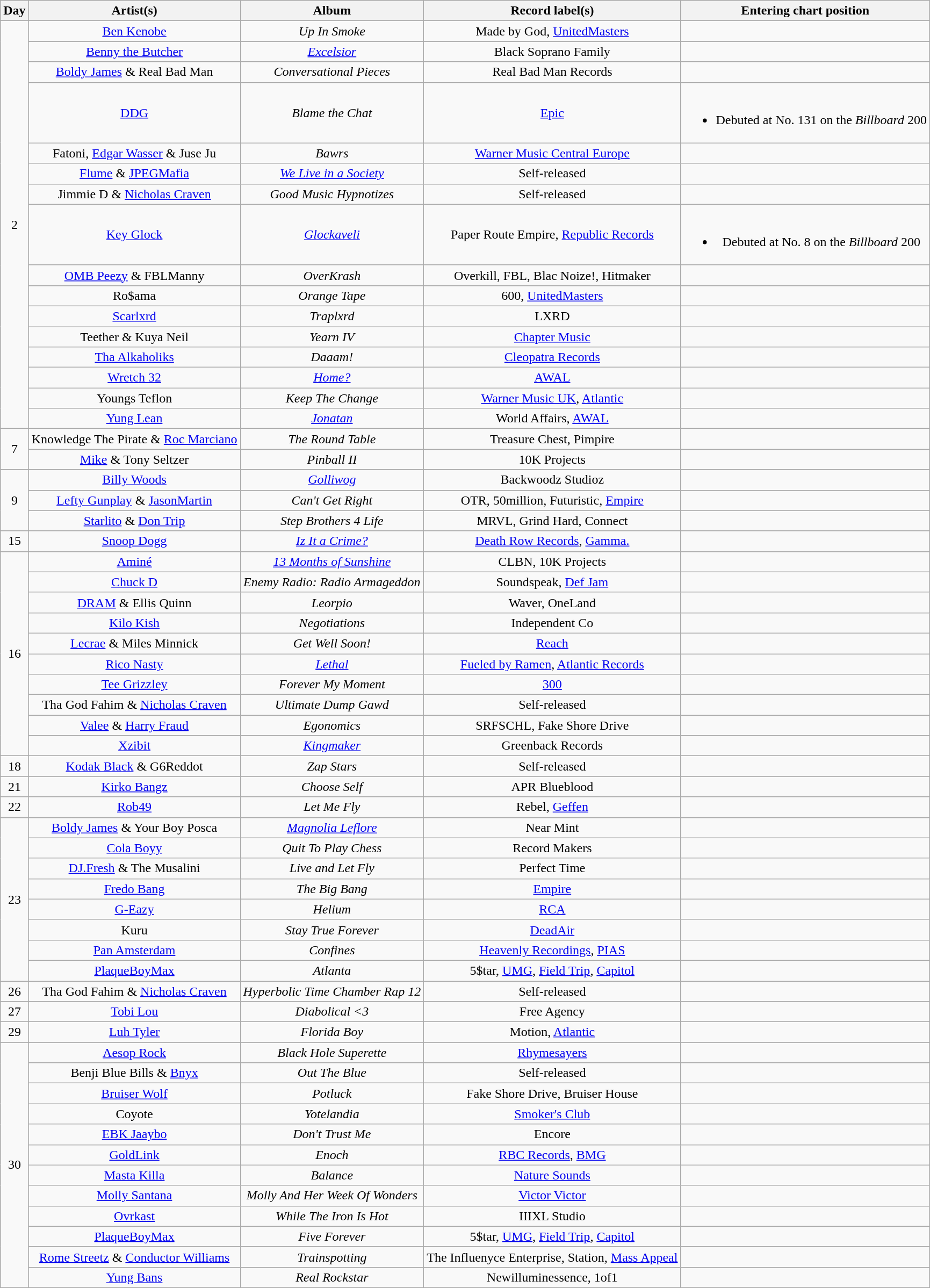<table class="wikitable" style="text-align:center;">
<tr>
<th scope="col">Day</th>
<th scope="col">Artist(s)</th>
<th scope="col">Album</th>
<th scope="col">Record label(s)</th>
<th scope="col">Entering chart position</th>
</tr>
<tr>
<td rowspan="16">2</td>
<td><a href='#'>Ben Kenobe</a></td>
<td><em>Up In Smoke</em></td>
<td>Made by God, <a href='#'>UnitedMasters</a></td>
<td></td>
</tr>
<tr>
<td><a href='#'>Benny the Butcher</a></td>
<td><em><a href='#'>Excelsior</a></em></td>
<td>Black Soprano Family</td>
<td></td>
</tr>
<tr>
<td><a href='#'>Boldy James</a> & Real Bad Man</td>
<td><em>Conversational Pieces</em></td>
<td>Real Bad Man Records</td>
<td></td>
</tr>
<tr>
<td><a href='#'>DDG</a></td>
<td><em>Blame the Chat</em></td>
<td><a href='#'>Epic</a></td>
<td><br><ul><li>Debuted at No. 131 on the <em>Billboard</em> 200</li></ul></td>
</tr>
<tr>
<td>Fatoni, <a href='#'>Edgar Wasser</a> & Juse Ju</td>
<td><em>Bawrs</em></td>
<td><a href='#'>Warner Music Central Europe</a></td>
<td></td>
</tr>
<tr>
<td><a href='#'>Flume</a> & <a href='#'>JPEGMafia</a></td>
<td><em><a href='#'>We Live in a Society</a></em></td>
<td>Self-released</td>
<td></td>
</tr>
<tr>
<td>Jimmie D & <a href='#'>Nicholas Craven</a></td>
<td><em>Good Music Hypnotizes</em></td>
<td>Self-released</td>
<td></td>
</tr>
<tr>
<td><a href='#'>Key Glock</a></td>
<td><em><a href='#'>Glockaveli</a></em></td>
<td>Paper Route Empire, <a href='#'>Republic Records</a></td>
<td><br><ul><li>Debuted at No. 8 on the <em>Billboard</em> 200</li></ul></td>
</tr>
<tr>
<td><a href='#'>OMB Peezy</a> & FBLManny</td>
<td><em>OverKrash</em></td>
<td>Overkill, FBL, Blac Noize!, Hitmaker</td>
<td></td>
</tr>
<tr>
<td>Ro$ama</td>
<td><em>Orange Tape</em></td>
<td>600, <a href='#'>UnitedMasters</a></td>
<td></td>
</tr>
<tr>
<td><a href='#'>Scarlxrd</a></td>
<td><em>Traplxrd</em></td>
<td>LXRD</td>
<td></td>
</tr>
<tr>
<td>Teether & Kuya Neil</td>
<td><em>Yearn IV</em></td>
<td><a href='#'>Chapter Music</a></td>
<td></td>
</tr>
<tr>
<td><a href='#'>Tha Alkaholiks</a></td>
<td><em>Daaam!</em></td>
<td><a href='#'>Cleopatra Records</a></td>
<td></td>
</tr>
<tr>
<td><a href='#'>Wretch 32</a></td>
<td><em><a href='#'>Home?</a></em></td>
<td><a href='#'>AWAL</a></td>
<td></td>
</tr>
<tr>
<td>Youngs Teflon</td>
<td><em>Keep The Change</em></td>
<td><a href='#'>Warner Music UK</a>, <a href='#'>Atlantic</a></td>
<td></td>
</tr>
<tr>
<td><a href='#'>Yung Lean</a></td>
<td><em><a href='#'>Jonatan</a></em></td>
<td>World Affairs, <a href='#'>AWAL</a></td>
<td></td>
</tr>
<tr>
<td rowspan="2">7</td>
<td>Knowledge The Pirate & <a href='#'>Roc Marciano</a></td>
<td><em>The Round Table</em></td>
<td>Treasure Chest, Pimpire</td>
<td></td>
</tr>
<tr>
<td><a href='#'>Mike</a> & Tony Seltzer</td>
<td><em>Pinball II</em></td>
<td>10K Projects</td>
<td></td>
</tr>
<tr>
<td rowspan="3">9</td>
<td><a href='#'>Billy Woods</a></td>
<td><em><a href='#'>Golliwog</a></em></td>
<td>Backwoodz Studioz</td>
<td></td>
</tr>
<tr>
<td><a href='#'>Lefty Gunplay</a> & <a href='#'>JasonMartin</a></td>
<td><em>Can't Get Right</em></td>
<td>OTR, 50million, Futuristic, <a href='#'>Empire</a></td>
<td></td>
</tr>
<tr>
<td><a href='#'>Starlito</a> & <a href='#'>Don Trip</a></td>
<td><em>Step Brothers 4 Life</em></td>
<td>MRVL, Grind Hard, Connect</td>
<td></td>
</tr>
<tr>
<td>15</td>
<td><a href='#'>Snoop Dogg</a></td>
<td><em><a href='#'>Iz It a Crime?</a></em></td>
<td><a href='#'>Death Row Records</a>, <a href='#'>Gamma.</a></td>
<td></td>
</tr>
<tr>
<td rowspan="10">16</td>
<td><a href='#'>Aminé</a></td>
<td><em><a href='#'>13 Months of Sunshine</a></em></td>
<td>CLBN, 10K Projects</td>
<td></td>
</tr>
<tr>
<td><a href='#'>Chuck D</a></td>
<td><em>Enemy Radio: Radio Armageddon</em></td>
<td>Soundspeak, <a href='#'>Def Jam</a></td>
<td></td>
</tr>
<tr>
<td><a href='#'>DRAM</a> & Ellis Quinn</td>
<td><em>Leorpio</em></td>
<td>Waver, OneLand</td>
<td></td>
</tr>
<tr>
<td><a href='#'>Kilo Kish</a></td>
<td><em>Negotiations</em></td>
<td>Independent Co</td>
<td></td>
</tr>
<tr>
<td><a href='#'>Lecrae</a> & Miles Minnick</td>
<td><em>Get Well Soon!</em></td>
<td><a href='#'>Reach</a></td>
<td></td>
</tr>
<tr>
<td><a href='#'>Rico Nasty</a></td>
<td><em><a href='#'>Lethal</a></em></td>
<td><a href='#'>Fueled by Ramen</a>, <a href='#'>Atlantic Records</a></td>
<td></td>
</tr>
<tr>
<td><a href='#'>Tee Grizzley</a></td>
<td><em>Forever My Moment</em></td>
<td><a href='#'>300</a></td>
<td></td>
</tr>
<tr>
<td>Tha God Fahim & <a href='#'>Nicholas Craven</a></td>
<td><em>Ultimate Dump Gawd</em></td>
<td>Self-released</td>
<td></td>
</tr>
<tr>
<td><a href='#'>Valee</a> & <a href='#'>Harry Fraud</a></td>
<td><em>Egonomics</em></td>
<td>SRFSCHL, Fake Shore Drive</td>
<td></td>
</tr>
<tr>
<td><a href='#'>Xzibit</a></td>
<td><em><a href='#'>Kingmaker</a></em></td>
<td>Greenback Records</td>
<td></td>
</tr>
<tr>
<td>18</td>
<td><a href='#'>Kodak Black</a> & G6Reddot</td>
<td><em>Zap Stars</em></td>
<td>Self-released</td>
<td></td>
</tr>
<tr>
<td>21</td>
<td><a href='#'>Kirko Bangz</a></td>
<td><em>Choose Self</em></td>
<td>APR Blueblood</td>
<td></td>
</tr>
<tr>
<td>22</td>
<td><a href='#'>Rob49</a></td>
<td><em>Let Me Fly</em></td>
<td>Rebel, <a href='#'>Geffen</a></td>
<td></td>
</tr>
<tr>
<td rowspan="8">23</td>
<td><a href='#'>Boldy James</a> & Your Boy Posca</td>
<td><em><a href='#'>Magnolia Leflore</a></em></td>
<td>Near Mint</td>
<td></td>
</tr>
<tr>
<td><a href='#'>Cola Boyy</a></td>
<td><em>Quit To Play Chess</em></td>
<td>Record Makers</td>
<td></td>
</tr>
<tr>
<td><a href='#'>DJ.Fresh</a> & The Musalini</td>
<td><em>Live and Let Fly</em></td>
<td>Perfect Time</td>
<td></td>
</tr>
<tr>
<td><a href='#'>Fredo Bang</a></td>
<td><em>The Big Bang</em></td>
<td><a href='#'>Empire</a></td>
<td></td>
</tr>
<tr>
<td><a href='#'>G-Eazy</a></td>
<td><em>Helium</em></td>
<td><a href='#'>RCA</a></td>
<td></td>
</tr>
<tr>
<td>Kuru</td>
<td><em>Stay True Forever</em></td>
<td><a href='#'>DeadAir</a></td>
<td></td>
</tr>
<tr>
<td><a href='#'>Pan Amsterdam</a></td>
<td><em>Confines</em></td>
<td><a href='#'>Heavenly Recordings</a>, <a href='#'>PIAS</a></td>
<td></td>
</tr>
<tr>
<td><a href='#'>PlaqueBoyMax</a></td>
<td><em>Atlanta</em></td>
<td>5$tar, <a href='#'>UMG</a>, <a href='#'>Field Trip</a>, <a href='#'>Capitol</a></td>
<td></td>
</tr>
<tr>
<td>26</td>
<td>Tha God Fahim & <a href='#'>Nicholas Craven</a></td>
<td><em>Hyperbolic Time Chamber Rap 12</em></td>
<td>Self-released</td>
<td></td>
</tr>
<tr>
<td>27</td>
<td><a href='#'>Tobi Lou</a></td>
<td><em>Diabolical <3</em></td>
<td>Free Agency</td>
<td></td>
</tr>
<tr>
<td>29</td>
<td><a href='#'>Luh Tyler</a></td>
<td><em>Florida Boy</em></td>
<td>Motion, <a href='#'>Atlantic</a></td>
<td></td>
</tr>
<tr>
<td rowspan="12">30</td>
<td><a href='#'>Aesop Rock</a></td>
<td><em>Black Hole Superette</em></td>
<td><a href='#'>Rhymesayers</a></td>
<td></td>
</tr>
<tr>
<td>Benji Blue Bills & <a href='#'>Bnyx</a></td>
<td><em>Out The Blue</em></td>
<td>Self-released</td>
<td></td>
</tr>
<tr>
<td><a href='#'>Bruiser Wolf</a></td>
<td><em>Potluck</em></td>
<td>Fake Shore Drive, Bruiser House</td>
<td></td>
</tr>
<tr>
<td>Coyote</td>
<td><em>Yotelandia</em></td>
<td><a href='#'>Smoker's Club</a></td>
<td></td>
</tr>
<tr>
<td><a href='#'>EBK Jaaybo</a></td>
<td><em>Don't Trust Me</em></td>
<td>Encore</td>
<td></td>
</tr>
<tr>
<td><a href='#'>GoldLink</a></td>
<td><em>Enoch</em></td>
<td><a href='#'>RBC Records</a>, <a href='#'>BMG</a></td>
<td></td>
</tr>
<tr>
<td><a href='#'>Masta Killa</a></td>
<td><em>Balance</em></td>
<td><a href='#'>Nature Sounds</a></td>
<td></td>
</tr>
<tr>
<td><a href='#'>Molly Santana</a></td>
<td><em>Molly And Her Week Of Wonders</em></td>
<td><a href='#'>Victor Victor</a></td>
<td></td>
</tr>
<tr>
<td><a href='#'>Ovrkast</a></td>
<td><em>While The Iron Is Hot</em></td>
<td>IIIXL Studio</td>
<td></td>
</tr>
<tr>
<td><a href='#'>PlaqueBoyMax</a></td>
<td><em>Five Forever</em></td>
<td>5$tar, <a href='#'>UMG</a>, <a href='#'>Field Trip</a>, <a href='#'>Capitol</a></td>
<td></td>
</tr>
<tr>
<td><a href='#'>Rome Streetz</a> & <a href='#'>Conductor Williams</a></td>
<td><em>Trainspotting</em></td>
<td>The Influenyce Enterprise, Station, <a href='#'>Mass Appeal</a></td>
<td></td>
</tr>
<tr>
<td><a href='#'>Yung Bans</a></td>
<td><em>Real Rockstar</em></td>
<td>Newilluminessence, 1of1</td>
<td></td>
</tr>
</table>
